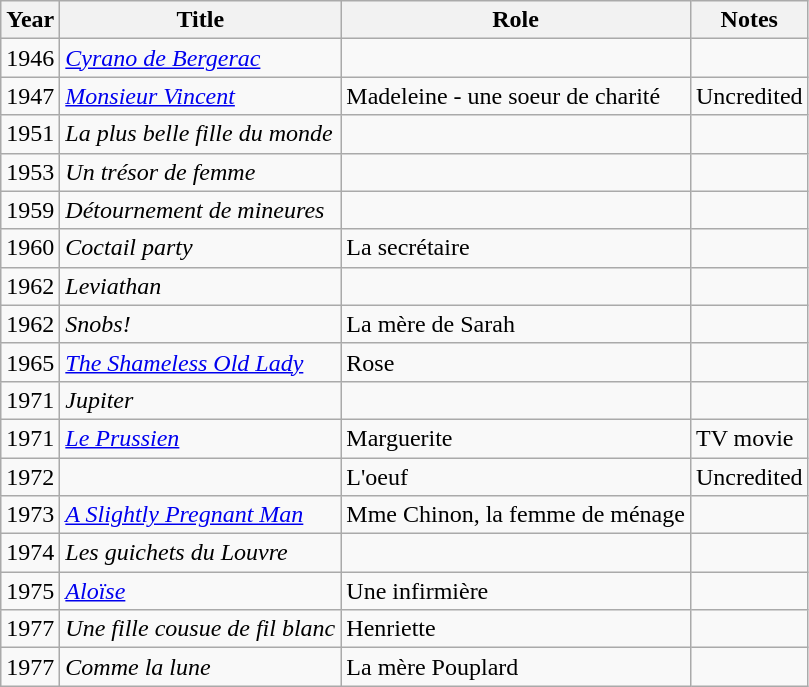<table class="wikitable">
<tr>
<th>Year</th>
<th>Title</th>
<th>Role</th>
<th>Notes</th>
</tr>
<tr>
<td>1946</td>
<td><em><a href='#'>Cyrano de Bergerac</a></em></td>
<td></td>
<td></td>
</tr>
<tr>
<td>1947</td>
<td><em><a href='#'>Monsieur Vincent</a></em></td>
<td>Madeleine - une soeur de charité</td>
<td>Uncredited</td>
</tr>
<tr>
<td>1951</td>
<td><em>La plus belle fille du monde</em></td>
<td></td>
<td></td>
</tr>
<tr>
<td>1953</td>
<td><em>Un trésor de femme</em></td>
<td></td>
<td></td>
</tr>
<tr>
<td>1959</td>
<td><em>Détournement de mineures</em></td>
<td></td>
<td></td>
</tr>
<tr>
<td>1960</td>
<td><em>Coctail party</em></td>
<td>La secrétaire</td>
<td></td>
</tr>
<tr>
<td>1962</td>
<td><em>Leviathan</em></td>
<td></td>
<td></td>
</tr>
<tr>
<td>1962</td>
<td><em>Snobs!</em></td>
<td>La mère de Sarah</td>
<td></td>
</tr>
<tr>
<td>1965</td>
<td><em><a href='#'>The Shameless Old Lady</a></em></td>
<td>Rose</td>
<td></td>
</tr>
<tr>
<td>1971</td>
<td><em>Jupiter</em></td>
<td></td>
<td></td>
</tr>
<tr>
<td>1971</td>
<td><em><a href='#'>Le Prussien</a></em></td>
<td>Marguerite</td>
<td>TV movie</td>
</tr>
<tr>
<td>1972</td>
<td></td>
<td>L'oeuf</td>
<td>Uncredited</td>
</tr>
<tr>
<td>1973</td>
<td><em><a href='#'>A Slightly Pregnant Man</a></em></td>
<td>Mme Chinon, la femme de ménage</td>
<td></td>
</tr>
<tr>
<td>1974</td>
<td><em>Les guichets du Louvre</em></td>
<td></td>
<td></td>
</tr>
<tr>
<td>1975</td>
<td><em><a href='#'>Aloïse</a></em></td>
<td>Une infirmière</td>
<td></td>
</tr>
<tr>
<td>1977</td>
<td><em>Une fille cousue de fil blanc</em></td>
<td>Henriette</td>
<td></td>
</tr>
<tr>
<td>1977</td>
<td><em>Comme la lune</em></td>
<td>La mère Pouplard</td>
<td></td>
</tr>
</table>
